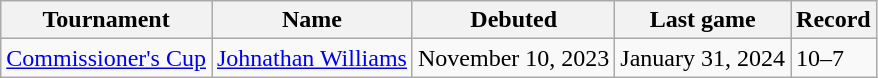<table class="wikitable">
<tr>
<th>Tournament</th>
<th>Name</th>
<th>Debuted</th>
<th>Last game</th>
<th>Record</th>
</tr>
<tr>
<td><a href='#'>Commissioner's Cup</a></td>
<td><a href='#'>Johnathan Williams</a></td>
<td>November 10, 2023 </td>
<td>January 31, 2024 </td>
<td>10–7</td>
</tr>
</table>
